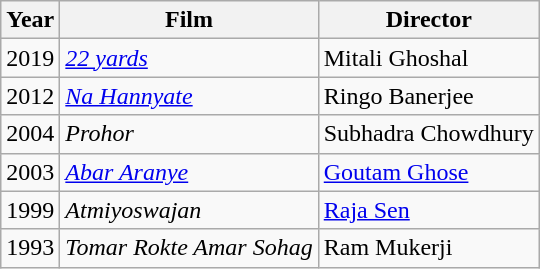<table class="wikitable sortable">
<tr>
<th>Year</th>
<th>Film</th>
<th>Director</th>
</tr>
<tr>
<td>2019</td>
<td><em><a href='#'>22 yards</a></em></td>
<td>Mitali Ghoshal</td>
</tr>
<tr>
<td>2012</td>
<td><em><a href='#'>Na Hannyate</a></em></td>
<td>Ringo Banerjee</td>
</tr>
<tr>
<td>2004</td>
<td><em>Prohor</em></td>
<td>Subhadra Chowdhury</td>
</tr>
<tr>
<td>2003</td>
<td><em><a href='#'>Abar Aranye</a></em></td>
<td><a href='#'>Goutam Ghose</a></td>
</tr>
<tr>
<td>1999</td>
<td><em>Atmiyoswajan</em></td>
<td><a href='#'>Raja Sen</a></td>
</tr>
<tr>
<td>1993</td>
<td><em>Tomar Rokte Amar Sohag</em></td>
<td>Ram Mukerji</td>
</tr>
</table>
